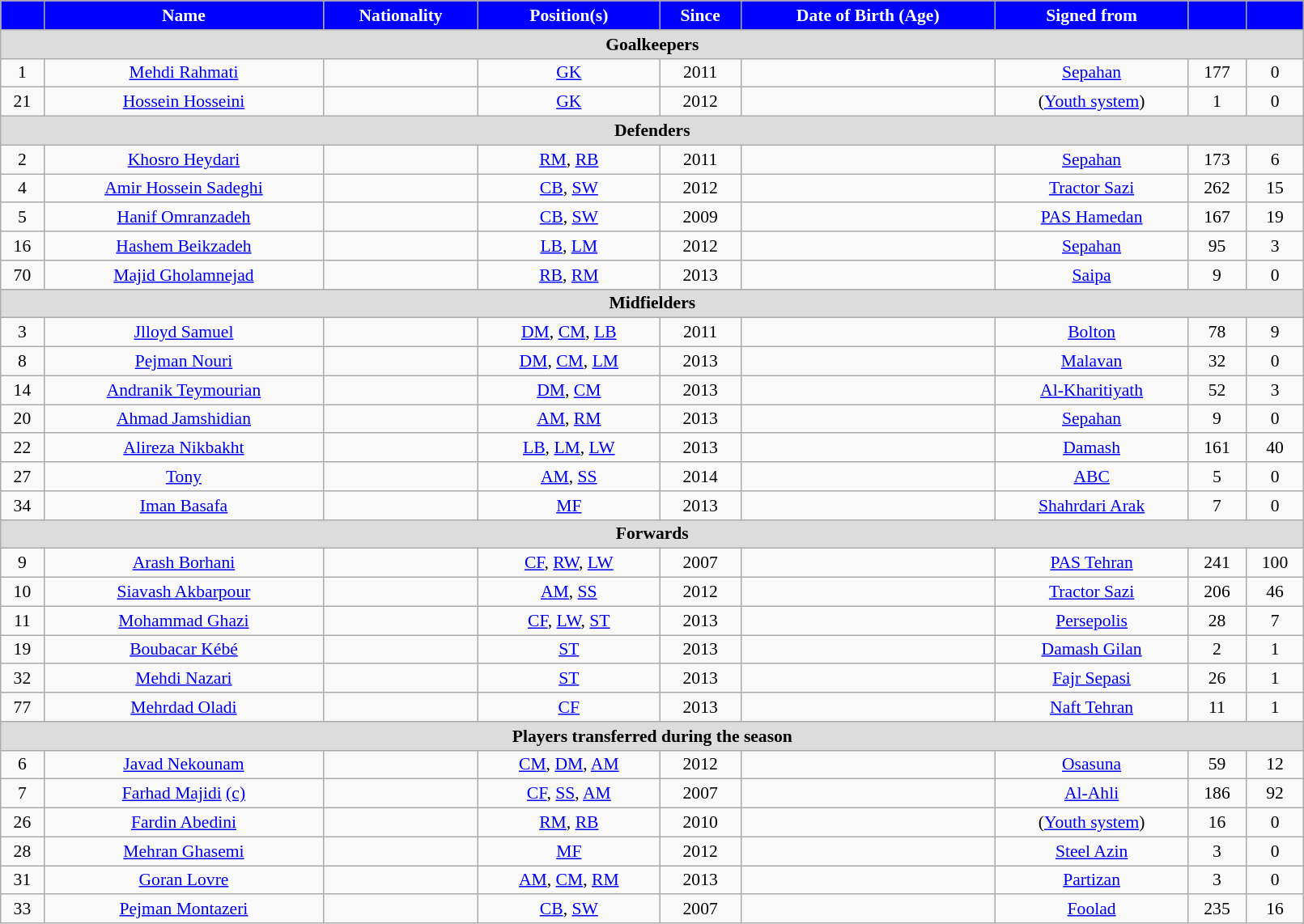<table class="wikitable" style="text-align:center; font-size:90%; width:85%;">
<tr>
<th style="background:#00f; color:white; text-align:center;"></th>
<th style="background:#00f; color:white; text-align:center;">Name</th>
<th style="background:#00f; color:white; text-align:center;">Nationality</th>
<th style="background:#00f; color:white; text-align:center;">Position(s)</th>
<th style="background:#00f; color:white; text-align:center;">Since</th>
<th style="background:#00f; color:white; text-align:center;">Date of Birth (Age)</th>
<th style="background:#00f; color:white; text-align:center;">Signed from</th>
<th style="background:#00f; color:white; text-align:center;"></th>
<th style="background:#00f; color:white; text-align:center;"></th>
</tr>
<tr>
<th colspan=9 style="background: #DCDCDC" align=right>Goalkeepers</th>
</tr>
<tr>
<td>1</td>
<td><a href='#'>Mehdi Rahmati</a></td>
<td></td>
<td><a href='#'>GK</a></td>
<td>2011</td>
<td></td>
<td> <a href='#'>Sepahan</a></td>
<td>177</td>
<td>0</td>
</tr>
<tr>
<td>21</td>
<td><a href='#'>Hossein Hosseini</a></td>
<td></td>
<td><a href='#'>GK</a></td>
<td>2012</td>
<td></td>
<td>(<a href='#'>Youth system</a>)</td>
<td>1</td>
<td>0</td>
</tr>
<tr>
<th colspan=9 style="background: #DCDCDC" align=right>Defenders</th>
</tr>
<tr>
<td>2</td>
<td><a href='#'>Khosro Heydari</a></td>
<td></td>
<td><a href='#'>RM</a>, <a href='#'>RB</a></td>
<td>2011</td>
<td></td>
<td> <a href='#'>Sepahan</a></td>
<td>173</td>
<td>6</td>
</tr>
<tr>
<td>4</td>
<td><a href='#'>Amir Hossein Sadeghi</a></td>
<td></td>
<td><a href='#'>CB</a>, <a href='#'>SW</a></td>
<td>2012</td>
<td></td>
<td> <a href='#'>Tractor Sazi</a></td>
<td>262</td>
<td>15</td>
</tr>
<tr>
<td>5</td>
<td><a href='#'>Hanif Omranzadeh</a></td>
<td></td>
<td><a href='#'>CB</a>, <a href='#'>SW</a></td>
<td>2009</td>
<td></td>
<td> <a href='#'>PAS Hamedan</a></td>
<td>167</td>
<td>19</td>
</tr>
<tr>
<td>16</td>
<td><a href='#'>Hashem Beikzadeh</a></td>
<td></td>
<td><a href='#'>LB</a>, <a href='#'>LM</a></td>
<td>2012</td>
<td></td>
<td> <a href='#'>Sepahan</a></td>
<td>95</td>
<td>3</td>
</tr>
<tr>
<td>70</td>
<td><a href='#'>Majid Gholamnejad</a></td>
<td></td>
<td><a href='#'>RB</a>, <a href='#'>RM</a></td>
<td>2013</td>
<td></td>
<td> <a href='#'>Saipa</a></td>
<td>9</td>
<td>0</td>
</tr>
<tr>
<th colspan=9 style="background: #DCDCDC" align=right>Midfielders</th>
</tr>
<tr>
<td>3</td>
<td><a href='#'>Jlloyd Samuel</a></td>
<td></td>
<td><a href='#'>DM</a>, <a href='#'>CM</a>, <a href='#'>LB</a></td>
<td>2011</td>
<td></td>
<td> <a href='#'>Bolton</a></td>
<td>78</td>
<td>9</td>
</tr>
<tr>
<td>8</td>
<td><a href='#'>Pejman Nouri</a></td>
<td></td>
<td><a href='#'>DM</a>, <a href='#'>CM</a>, <a href='#'>LM</a></td>
<td>2013</td>
<td></td>
<td> <a href='#'>Malavan</a></td>
<td>32</td>
<td>0</td>
</tr>
<tr>
<td>14</td>
<td><a href='#'>Andranik Teymourian</a></td>
<td></td>
<td><a href='#'>DM</a>, <a href='#'>CM</a></td>
<td>2013</td>
<td></td>
<td> <a href='#'>Al-Kharitiyath</a></td>
<td>52</td>
<td>3</td>
</tr>
<tr>
<td>20</td>
<td><a href='#'>Ahmad Jamshidian</a></td>
<td></td>
<td><a href='#'>AM</a>, <a href='#'>RM</a></td>
<td>2013</td>
<td></td>
<td> <a href='#'>Sepahan</a></td>
<td>9</td>
<td>0</td>
</tr>
<tr>
<td>22</td>
<td><a href='#'>Alireza Nikbakht</a></td>
<td></td>
<td><a href='#'>LB</a>, <a href='#'>LM</a>, <a href='#'>LW</a></td>
<td>2013</td>
<td></td>
<td> <a href='#'>Damash</a></td>
<td>161</td>
<td>40</td>
</tr>
<tr>
<td>27</td>
<td><a href='#'>Tony</a></td>
<td></td>
<td><a href='#'>AM</a>, <a href='#'>SS</a></td>
<td>2014</td>
<td></td>
<td> <a href='#'>ABC</a></td>
<td>5</td>
<td>0</td>
</tr>
<tr>
<td>34</td>
<td><a href='#'>Iman Basafa</a></td>
<td></td>
<td><a href='#'>MF</a></td>
<td>2013</td>
<td></td>
<td> <a href='#'>Shahrdari Arak</a></td>
<td>7</td>
<td>0</td>
</tr>
<tr>
<th colspan=9 style="background: #DCDCDC" align=right>Forwards</th>
</tr>
<tr>
<td>9</td>
<td><a href='#'>Arash Borhani</a></td>
<td></td>
<td><a href='#'>CF</a>, <a href='#'>RW</a>, <a href='#'>LW</a></td>
<td>2007</td>
<td></td>
<td> <a href='#'>PAS Tehran</a></td>
<td>241</td>
<td>100</td>
</tr>
<tr>
<td>10</td>
<td><a href='#'>Siavash Akbarpour</a></td>
<td></td>
<td><a href='#'>AM</a>, <a href='#'>SS</a></td>
<td>2012</td>
<td></td>
<td> <a href='#'>Tractor Sazi</a></td>
<td>206</td>
<td>46</td>
</tr>
<tr>
<td>11</td>
<td><a href='#'>Mohammad Ghazi</a></td>
<td></td>
<td><a href='#'>CF</a>, <a href='#'>LW</a>, <a href='#'>ST</a></td>
<td>2013</td>
<td></td>
<td> <a href='#'>Persepolis</a></td>
<td>28</td>
<td>7</td>
</tr>
<tr>
<td>19</td>
<td><a href='#'>Boubacar Kébé</a></td>
<td></td>
<td><a href='#'>ST</a></td>
<td>2013</td>
<td></td>
<td> <a href='#'>Damash Gilan</a></td>
<td>2</td>
<td>1</td>
</tr>
<tr>
<td>32</td>
<td><a href='#'>Mehdi Nazari</a></td>
<td></td>
<td><a href='#'>ST</a></td>
<td>2013</td>
<td></td>
<td> <a href='#'>Fajr Sepasi</a></td>
<td>26</td>
<td>1</td>
</tr>
<tr>
<td>77</td>
<td><a href='#'>Mehrdad Oladi</a></td>
<td></td>
<td><a href='#'>CF</a></td>
<td>2013</td>
<td></td>
<td> <a href='#'>Naft Tehran</a></td>
<td>11</td>
<td>1</td>
</tr>
<tr>
<th colspan=10 style="background:#dcdcdc; text-align:center;">Players transferred during the season</th>
</tr>
<tr>
<td>6</td>
<td><a href='#'>Javad Nekounam</a></td>
<td></td>
<td><a href='#'>CM</a>, <a href='#'>DM</a>, <a href='#'>AM</a></td>
<td>2012</td>
<td></td>
<td> <a href='#'>Osasuna</a></td>
<td>59</td>
<td>12</td>
</tr>
<tr>
<td>7</td>
<td><a href='#'>Farhad Majidi</a> <a href='#'>(c)</a></td>
<td></td>
<td><a href='#'>CF</a>, <a href='#'>SS</a>, <a href='#'>AM</a></td>
<td>2007</td>
<td></td>
<td> <a href='#'>Al-Ahli</a></td>
<td>186</td>
<td>92</td>
</tr>
<tr>
<td>26</td>
<td><a href='#'>Fardin Abedini</a></td>
<td></td>
<td><a href='#'>RM</a>, <a href='#'>RB</a></td>
<td>2010</td>
<td></td>
<td>(<a href='#'>Youth system</a>)</td>
<td>16</td>
<td>0</td>
</tr>
<tr>
<td>28</td>
<td><a href='#'>Mehran Ghasemi</a></td>
<td></td>
<td><a href='#'>MF</a></td>
<td>2012</td>
<td></td>
<td> <a href='#'>Steel Azin</a></td>
<td>3</td>
<td>0</td>
</tr>
<tr>
<td>31</td>
<td><a href='#'>Goran Lovre</a></td>
<td></td>
<td><a href='#'>AM</a>, <a href='#'>CM</a>, <a href='#'>RM</a></td>
<td>2013</td>
<td></td>
<td> <a href='#'>Partizan</a></td>
<td>3</td>
<td>0</td>
</tr>
<tr>
<td>33</td>
<td><a href='#'>Pejman Montazeri</a></td>
<td></td>
<td><a href='#'>CB</a>, <a href='#'>SW</a></td>
<td>2007</td>
<td></td>
<td> <a href='#'>Foolad</a></td>
<td>235</td>
<td>16</td>
</tr>
</table>
